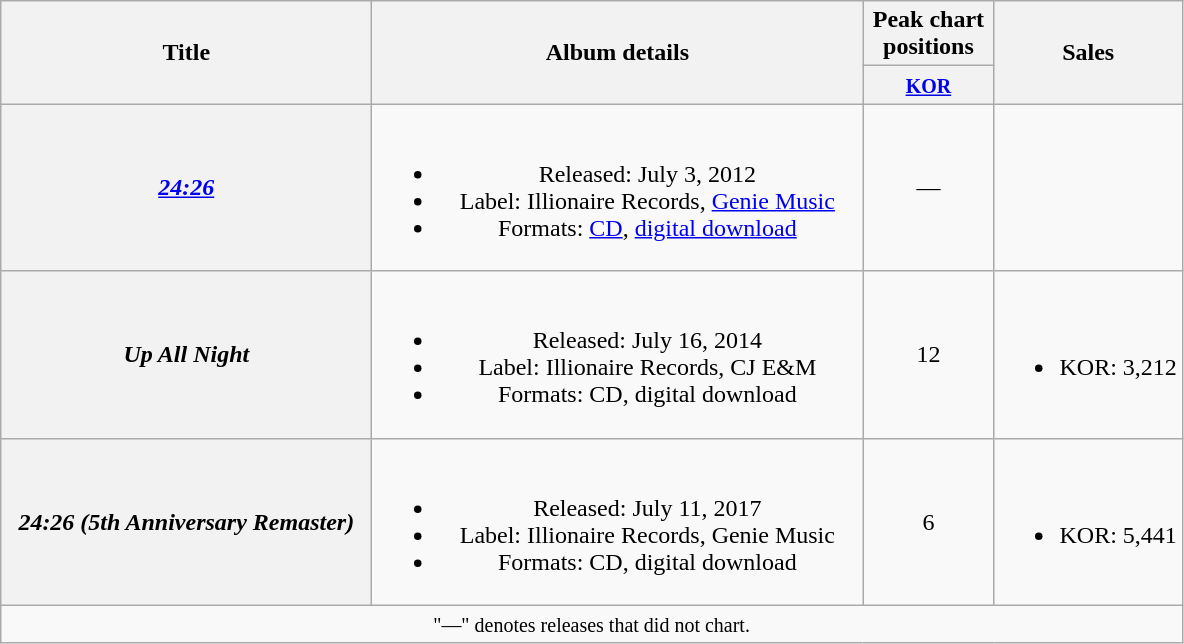<table class="wikitable plainrowheaders" style="text-align:center;">
<tr>
<th scope="col" rowspan="2" style="width:15em;">Title</th>
<th scope="col" rowspan="2" style="width:20em;">Album details</th>
<th scope="col" colspan="1" style="width:5em;">Peak chart positions</th>
<th scope="col" rowspan="2">Sales</th>
</tr>
<tr>
<th><small><a href='#'>KOR</a></small><br></th>
</tr>
<tr>
<th scope="row"><em><a href='#'>24:26</a></em></th>
<td><br><ul><li>Released: July 3, 2012</li><li>Label: Illionaire Records, <a href='#'>Genie Music</a></li><li>Formats: <a href='#'>CD</a>, <a href='#'>digital download</a></li></ul></td>
<td>—</td>
<td></td>
</tr>
<tr>
<th scope="row"><em>Up All Night</em></th>
<td><br><ul><li>Released: July 16, 2014</li><li>Label: Illionaire Records, CJ E&M</li><li>Formats: CD, digital download</li></ul></td>
<td>12</td>
<td><br><ul><li>KOR: 3,212</li></ul></td>
</tr>
<tr>
<th scope="row"><em>24:26 (5th Anniversary Remaster)</em></th>
<td><br><ul><li>Released: July 11, 2017</li><li>Label: Illionaire Records, Genie Music</li><li>Formats: CD, digital download</li></ul></td>
<td>6</td>
<td><br><ul><li>KOR: 5,441</li></ul></td>
</tr>
<tr>
<td colspan="4" align="center"><small>"—" denotes releases that did not chart.</small></td>
</tr>
</table>
